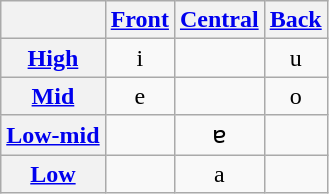<table class=" wikitable IPA" style="text-align: center;">
<tr>
<th></th>
<th><a href='#'>Front</a></th>
<th><a href='#'>Central</a></th>
<th><a href='#'>Back</a></th>
</tr>
<tr style="text-align: center;">
<th><a href='#'>High</a></th>
<td>i</td>
<td></td>
<td>u</td>
</tr>
<tr>
<th><a href='#'>Mid</a></th>
<td>e</td>
<td></td>
<td>o</td>
</tr>
<tr>
<th><a href='#'>Low-mid</a></th>
<td></td>
<td>ɐ</td>
<td></td>
</tr>
<tr style="text-align: center;">
<th><a href='#'>Low</a></th>
<td></td>
<td>a</td>
<td></td>
</tr>
</table>
